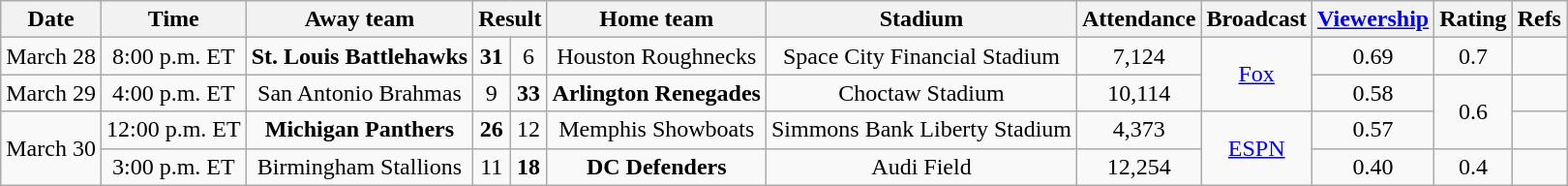<table class="wikitable" style="text-align:center;">
<tr>
<th>Date</th>
<th>Time<br></th>
<th>Away team</th>
<th colspan="2">Result<br></th>
<th>Home team</th>
<th>Stadium</th>
<th>Attendance</th>
<th>Broadcast</th>
<th><a href='#'>Viewership</a><br></th>
<th>Rating<br></th>
<th>Refs</th>
</tr>
<tr>
<td>March 28</td>
<td>8:00 p.m. ET</td>
<td><strong>St. Louis Battlehawks</strong></td>
<td><strong>31</strong></td>
<td>6</td>
<td>Houston Roughnecks</td>
<td>Space City Financial Stadium</td>
<td>7,124</td>
<td rowspan=2><a href='#'>Fox</a></td>
<td>0.69</td>
<td>0.7</td>
<td></td>
</tr>
<tr>
<td>March 29</td>
<td>4:00 p.m. ET</td>
<td>San Antonio Brahmas</td>
<td>9</td>
<td><strong>33</strong></td>
<td><strong>Arlington Renegades</strong></td>
<td>Choctaw Stadium</td>
<td>10,114</td>
<td>0.58</td>
<td rowspan="2">0.6</td>
<td></td>
</tr>
<tr>
<td rowspan=2>March 30</td>
<td>12:00 p.m. ET</td>
<td><strong>Michigan Panthers</strong></td>
<td><strong>26</strong></td>
<td>12</td>
<td>Memphis Showboats</td>
<td>Simmons Bank Liberty Stadium</td>
<td>4,373</td>
<td rowspan=2><a href='#'>ESPN</a></td>
<td>0.57</td>
<td></td>
</tr>
<tr>
<td>3:00 p.m. ET</td>
<td>Birmingham Stallions</td>
<td>11</td>
<td><strong>18</strong></td>
<td><strong>DC Defenders</strong></td>
<td>Audi Field</td>
<td>12,254</td>
<td>0.40</td>
<td>0.4</td>
<td></td>
</tr>
</table>
